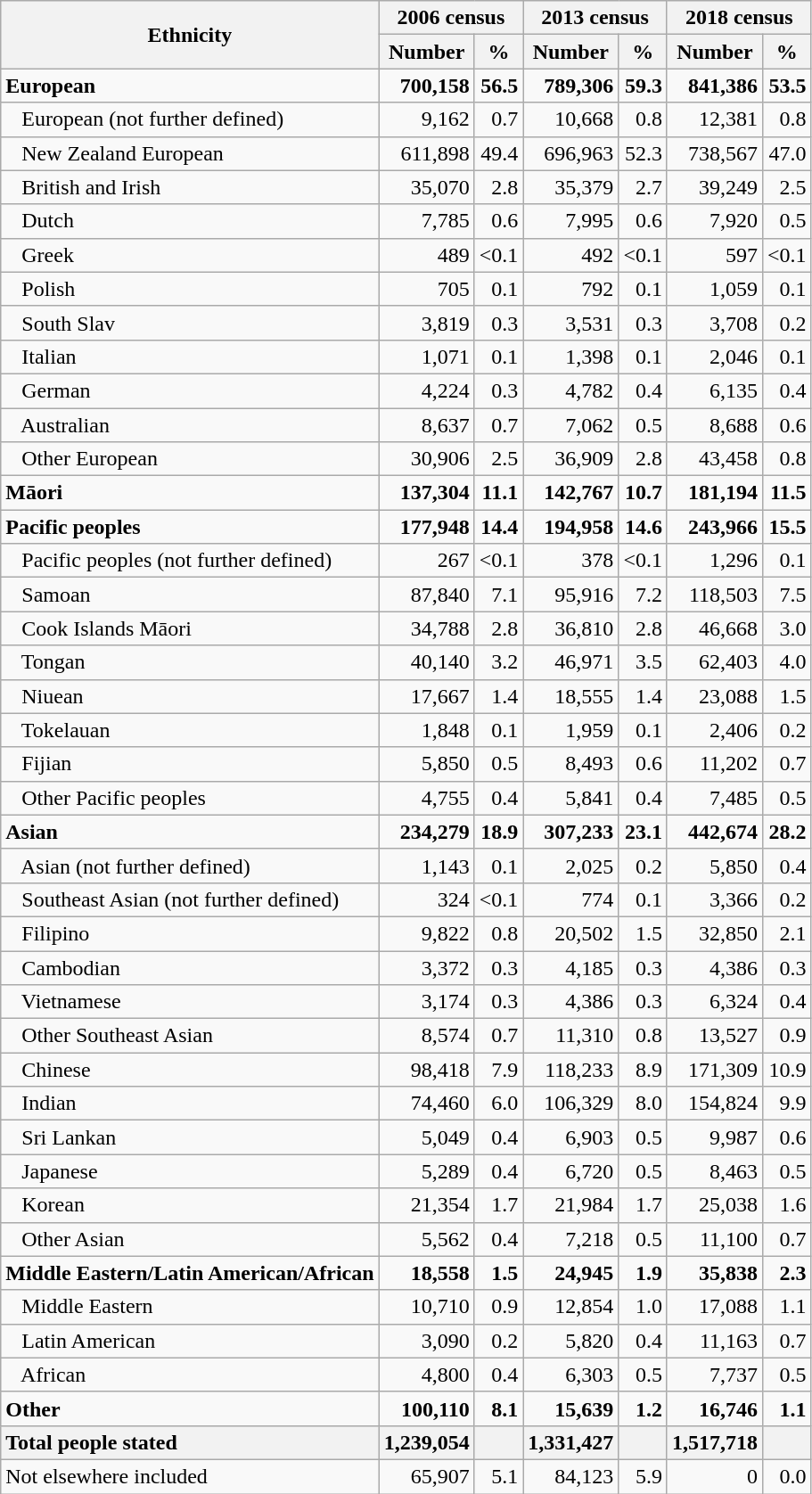<table class="wikitable" style="text-align:right;">
<tr>
<th rowspan=2>Ethnicity</th>
<th colspan="2">2006 census</th>
<th colspan=2>2013 census</th>
<th colspan="2">2018 census</th>
</tr>
<tr>
<th>Number</th>
<th>%</th>
<th>Number</th>
<th>%</th>
<th>Number</th>
<th>%</th>
</tr>
<tr>
<td style="text-align:left;"><strong>European</strong></td>
<td><strong>700,158</strong></td>
<td><strong>56.5</strong></td>
<td><strong>789,306</strong></td>
<td><strong>59.3</strong></td>
<td><strong>841,386</strong></td>
<td><strong>53.5</strong></td>
</tr>
<tr>
<td style="text-align:left;">   European (not further defined)</td>
<td>9,162</td>
<td>0.7</td>
<td>10,668</td>
<td>0.8</td>
<td>12,381</td>
<td>0.8</td>
</tr>
<tr>
<td style="text-align:left;">   New Zealand European</td>
<td>611,898</td>
<td>49.4</td>
<td>696,963</td>
<td>52.3</td>
<td>738,567</td>
<td>47.0</td>
</tr>
<tr>
<td style="text-align:left;">   British and Irish</td>
<td>35,070</td>
<td>2.8</td>
<td>35,379</td>
<td>2.7</td>
<td>39,249</td>
<td>2.5</td>
</tr>
<tr>
<td style="text-align:left;">   Dutch</td>
<td>7,785</td>
<td>0.6</td>
<td>7,995</td>
<td>0.6</td>
<td>7,920</td>
<td>0.5</td>
</tr>
<tr>
<td style="text-align:left;">   Greek</td>
<td>489</td>
<td><0.1</td>
<td>492</td>
<td><0.1</td>
<td>597</td>
<td><0.1</td>
</tr>
<tr>
<td style="text-align:left;">   Polish</td>
<td>705</td>
<td>0.1</td>
<td>792</td>
<td>0.1</td>
<td>1,059</td>
<td>0.1</td>
</tr>
<tr>
<td style="text-align:left;">   South Slav</td>
<td>3,819</td>
<td>0.3</td>
<td>3,531</td>
<td>0.3</td>
<td>3,708</td>
<td>0.2</td>
</tr>
<tr>
<td style="text-align:left;">   Italian</td>
<td>1,071</td>
<td>0.1</td>
<td>1,398</td>
<td>0.1</td>
<td>2,046</td>
<td>0.1</td>
</tr>
<tr>
<td style="text-align:left;">   German</td>
<td>4,224</td>
<td>0.3</td>
<td>4,782</td>
<td>0.4</td>
<td>6,135</td>
<td>0.4</td>
</tr>
<tr>
<td style="text-align:left;">   Australian</td>
<td>8,637</td>
<td>0.7</td>
<td>7,062</td>
<td>0.5</td>
<td>8,688</td>
<td>0.6</td>
</tr>
<tr>
<td style="text-align:left;">   Other European</td>
<td>30,906</td>
<td>2.5</td>
<td>36,909</td>
<td>2.8</td>
<td>43,458</td>
<td>0.8</td>
</tr>
<tr>
<td style="text-align:left;"><strong>Māori</strong></td>
<td><strong>137,304</strong></td>
<td><strong>11.1</strong></td>
<td><strong>142,767</strong></td>
<td><strong>10.7</strong></td>
<td><strong>181,194</strong></td>
<td><strong>11.5</strong></td>
</tr>
<tr>
<td style="text-align:left;"><strong>Pacific peoples</strong></td>
<td><strong>177,948</strong></td>
<td><strong>14.4</strong></td>
<td><strong>194,958</strong></td>
<td><strong>14.6</strong></td>
<td><strong>243,966</strong></td>
<td><strong>15.5</strong></td>
</tr>
<tr>
<td style="text-align:left;">   Pacific peoples (not further defined)</td>
<td>267</td>
<td><0.1</td>
<td>378</td>
<td><0.1</td>
<td>1,296</td>
<td>0.1</td>
</tr>
<tr>
<td style="text-align:left;">   Samoan</td>
<td>87,840</td>
<td>7.1</td>
<td>95,916</td>
<td>7.2</td>
<td>118,503</td>
<td>7.5</td>
</tr>
<tr>
<td style="text-align:left;">   Cook Islands Māori</td>
<td>34,788</td>
<td>2.8</td>
<td>36,810</td>
<td>2.8</td>
<td>46,668</td>
<td>3.0</td>
</tr>
<tr>
<td style="text-align:left;">   Tongan</td>
<td>40,140</td>
<td>3.2</td>
<td>46,971</td>
<td>3.5</td>
<td>62,403</td>
<td>4.0</td>
</tr>
<tr>
<td style="text-align:left;">   Niuean</td>
<td>17,667</td>
<td>1.4</td>
<td>18,555</td>
<td>1.4</td>
<td>23,088</td>
<td>1.5</td>
</tr>
<tr>
<td style="text-align:left;">   Tokelauan</td>
<td>1,848</td>
<td>0.1</td>
<td>1,959</td>
<td>0.1</td>
<td>2,406</td>
<td>0.2</td>
</tr>
<tr>
<td style="text-align:left;">   Fijian</td>
<td>5,850</td>
<td>0.5</td>
<td>8,493</td>
<td>0.6</td>
<td>11,202</td>
<td>0.7</td>
</tr>
<tr>
<td style="text-align:left;">   Other Pacific peoples</td>
<td>4,755</td>
<td>0.4</td>
<td>5,841</td>
<td>0.4</td>
<td>7,485</td>
<td>0.5</td>
</tr>
<tr>
<td style="text-align:left;"><strong>Asian</strong></td>
<td><strong>234,279</strong></td>
<td><strong>18.9</strong></td>
<td><strong>307,233</strong></td>
<td><strong>23.1</strong></td>
<td><strong>442,674</strong></td>
<td><strong>28.2</strong></td>
</tr>
<tr>
<td style="text-align:left;">   Asian (not further defined)</td>
<td>1,143</td>
<td>0.1</td>
<td>2,025</td>
<td>0.2</td>
<td>5,850</td>
<td>0.4</td>
</tr>
<tr>
<td style="text-align:left;">   Southeast Asian (not further defined)</td>
<td>324</td>
<td><0.1</td>
<td>774</td>
<td>0.1</td>
<td>3,366</td>
<td>0.2</td>
</tr>
<tr>
<td style="text-align:left;">   Filipino</td>
<td>9,822</td>
<td>0.8</td>
<td>20,502</td>
<td>1.5</td>
<td>32,850</td>
<td>2.1</td>
</tr>
<tr>
<td style="text-align:left;">   Cambodian</td>
<td>3,372</td>
<td>0.3</td>
<td>4,185</td>
<td>0.3</td>
<td>4,386</td>
<td>0.3</td>
</tr>
<tr>
<td style="text-align:left;">   Vietnamese</td>
<td>3,174</td>
<td>0.3</td>
<td>4,386</td>
<td>0.3</td>
<td>6,324</td>
<td>0.4</td>
</tr>
<tr>
<td style="text-align:left;">   Other Southeast Asian</td>
<td>8,574</td>
<td>0.7</td>
<td>11,310</td>
<td>0.8</td>
<td>13,527</td>
<td>0.9</td>
</tr>
<tr>
<td style="text-align:left;">   Chinese</td>
<td>98,418</td>
<td>7.9</td>
<td>118,233</td>
<td>8.9</td>
<td>171,309</td>
<td>10.9</td>
</tr>
<tr>
<td style="text-align:left;">   Indian</td>
<td>74,460</td>
<td>6.0</td>
<td>106,329</td>
<td>8.0</td>
<td>154,824</td>
<td>9.9</td>
</tr>
<tr>
<td style="text-align:left;">   Sri Lankan</td>
<td>5,049</td>
<td>0.4</td>
<td>6,903</td>
<td>0.5</td>
<td>9,987</td>
<td>0.6</td>
</tr>
<tr>
<td style="text-align:left;">   Japanese</td>
<td>5,289</td>
<td>0.4</td>
<td>6,720</td>
<td>0.5</td>
<td>8,463</td>
<td>0.5</td>
</tr>
<tr>
<td style="text-align:left;">   Korean</td>
<td>21,354</td>
<td>1.7</td>
<td>21,984</td>
<td>1.7</td>
<td>25,038</td>
<td>1.6</td>
</tr>
<tr>
<td style="text-align:left;">   Other Asian</td>
<td>5,562</td>
<td>0.4</td>
<td>7,218</td>
<td>0.5</td>
<td>11,100</td>
<td>0.7</td>
</tr>
<tr>
<td style="text-align:left;"><strong>Middle Eastern/Latin American/African</strong></td>
<td><strong>18,558</strong></td>
<td><strong>1.5</strong></td>
<td><strong>24,945</strong></td>
<td><strong>1.9</strong></td>
<td><strong>35,838</strong></td>
<td><strong>2.3</strong></td>
</tr>
<tr>
<td style="text-align:left;">   Middle Eastern</td>
<td>10,710</td>
<td>0.9</td>
<td>12,854</td>
<td>1.0</td>
<td>17,088</td>
<td>1.1</td>
</tr>
<tr>
<td style="text-align:left;">   Latin American</td>
<td>3,090</td>
<td>0.2</td>
<td>5,820</td>
<td>0.4</td>
<td>11,163</td>
<td>0.7</td>
</tr>
<tr>
<td style="text-align:left;">   African</td>
<td>4,800</td>
<td>0.4</td>
<td>6,303</td>
<td>0.5</td>
<td>7,737</td>
<td>0.5</td>
</tr>
<tr>
<td style="text-align:left;"><strong>Other</strong></td>
<td><strong>100,110</strong></td>
<td><strong>8.1</strong></td>
<td><strong>15,639</strong></td>
<td><strong>1.2</strong></td>
<td><strong>16,746</strong></td>
<td><strong>1.1</strong></td>
</tr>
<tr>
<th style="text-align:left;">Total people stated</th>
<th>1,239,054</th>
<th></th>
<th>1,331,427</th>
<th></th>
<th>1,517,718</th>
<th></th>
</tr>
<tr>
<td style="text-align:left;">Not elsewhere included</td>
<td>65,907</td>
<td>5.1</td>
<td>84,123</td>
<td>5.9</td>
<td>0</td>
<td>0.0</td>
</tr>
</table>
